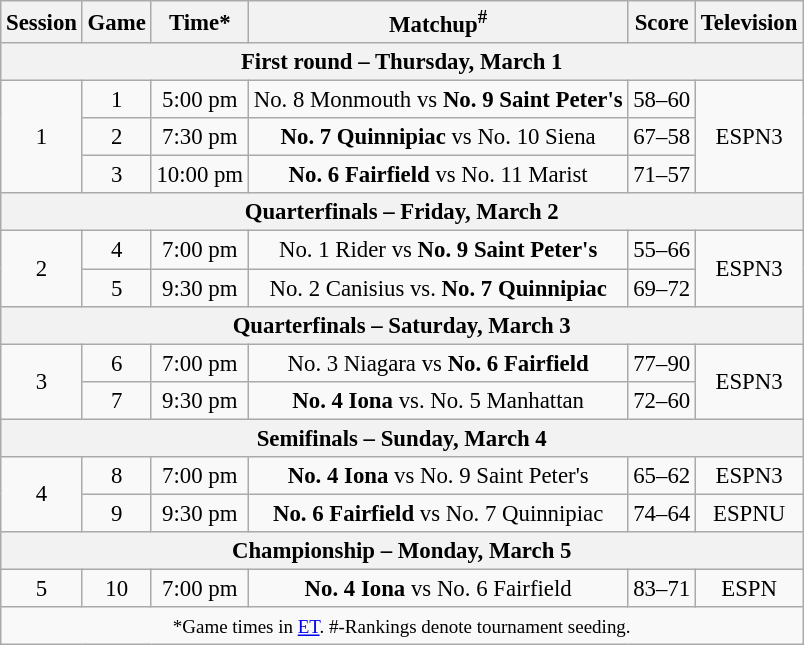<table class="wikitable" style="font-size:95%;text-align:center">
<tr>
<th>Session</th>
<th>Game</th>
<th>Time*</th>
<th>Matchup<sup>#</sup></th>
<th>Score</th>
<th>Television</th>
</tr>
<tr>
<th colspan=7>First round – Thursday, March 1</th>
</tr>
<tr>
<td rowspan=3>1</td>
<td>1</td>
<td>5:00 pm</td>
<td>No. 8 Monmouth vs <strong>No. 9 Saint Peter's</strong></td>
<td>58–60</td>
<td rowspan=3>ESPN3</td>
</tr>
<tr>
<td>2</td>
<td>7:30 pm</td>
<td><strong>No. 7 Quinnipiac</strong> vs No. 10 Siena</td>
<td>67–58</td>
</tr>
<tr>
<td>3</td>
<td>10:00 pm</td>
<td><strong>No. 6 Fairfield</strong> vs No. 11 Marist</td>
<td>71–57</td>
</tr>
<tr>
<th colspan=7>Quarterfinals – Friday, March 2</th>
</tr>
<tr>
<td rowspan=2>2</td>
<td>4</td>
<td>7:00 pm</td>
<td>No. 1 Rider vs <strong>No. 9 Saint Peter's</strong></td>
<td>55–66</td>
<td rowspan=2>ESPN3</td>
</tr>
<tr>
<td>5</td>
<td>9:30 pm</td>
<td>No. 2 Canisius vs. <strong>No. 7 Quinnipiac</strong></td>
<td>69–72</td>
</tr>
<tr>
<th colspan=7>Quarterfinals – Saturday, March 3</th>
</tr>
<tr>
<td rowspan=2>3</td>
<td>6</td>
<td>7:00 pm</td>
<td>No. 3 Niagara vs <strong>No. 6 Fairfield</strong></td>
<td>77–90</td>
<td rowspan=2>ESPN3</td>
</tr>
<tr>
<td>7</td>
<td>9:30 pm</td>
<td><strong>No. 4 Iona</strong> vs. No. 5 Manhattan</td>
<td>72–60</td>
</tr>
<tr>
<th colspan=7>Semifinals – Sunday, March 4</th>
</tr>
<tr>
<td rowspan=2>4</td>
<td>8</td>
<td>7:00 pm</td>
<td><strong>No. 4 Iona</strong> vs No. 9 Saint Peter's</td>
<td>65–62</td>
<td>ESPN3</td>
</tr>
<tr>
<td>9</td>
<td>9:30 pm</td>
<td><strong>No. 6 Fairfield</strong> vs No. 7 Quinnipiac</td>
<td>74–64</td>
<td>ESPNU</td>
</tr>
<tr>
<th colspan=7>Championship – Monday, March 5</th>
</tr>
<tr>
<td>5</td>
<td>10</td>
<td>7:00 pm</td>
<td><strong>No. 4 Iona</strong> vs No. 6 Fairfield</td>
<td>83–71</td>
<td>ESPN</td>
</tr>
<tr>
<td colspan=6><small>*Game times in <a href='#'>ET</a>. #-Rankings denote tournament seeding.</small></td>
</tr>
</table>
